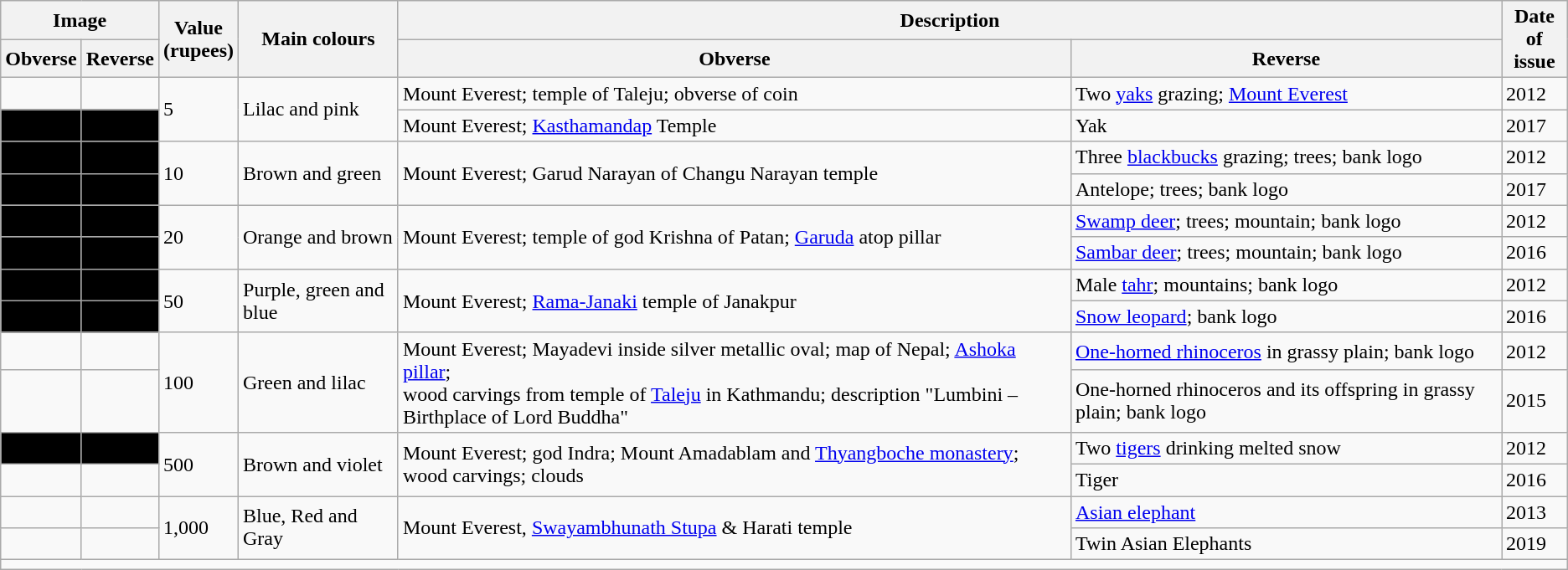<table class="wikitable">
<tr>
<th colspan="2">Image</th>
<th rowspan="2">Value<br>(rupees)</th>
<th rowspan="2">Main colours</th>
<th colspan="2">Description</th>
<th rowspan="2">Date of<br>issue</th>
</tr>
<tr>
<th>Obverse</th>
<th>Reverse</th>
<th>Obverse</th>
<th>Reverse</th>
</tr>
<tr>
<td></td>
<td></td>
<td rowspan=2>5</td>
<td rowspan=2>Lilac and pink</td>
<td>Mount Everest; temple of Taleju; obverse of coin</td>
<td>Two <a href='#'>yaks</a> grazing; <a href='#'>Mount Everest</a></td>
<td>2012</td>
</tr>
<tr>
<td style="text-align:center; background:#000;"></td>
<td style="text-align:center; background:#000;"></td>
<td>Mount Everest; <a href='#'>Kasthamandap</a> Temple</td>
<td>Yak</td>
<td>2017</td>
</tr>
<tr>
<td style="text-align:center; background:#000;"></td>
<td style="text-align:center; background:#000;"></td>
<td rowspan=2>10</td>
<td rowspan=2>Brown and green</td>
<td rowspan=2>Mount Everest; Garud Narayan of Changu Narayan temple</td>
<td>Three <a href='#'>blackbucks</a> grazing; trees; bank logo</td>
<td>2012</td>
</tr>
<tr>
<td style="text-align:center; background:#000;"></td>
<td style="text-align:center; background:#000;"></td>
<td>Antelope; trees; bank logo</td>
<td>2017</td>
</tr>
<tr>
<td style="text-align:center; background:#000;"></td>
<td style="text-align:center; background:#000;"></td>
<td rowspan=2>20</td>
<td rowspan=2>Orange and brown</td>
<td rowspan=2>Mount Everest; temple of god Krishna of Patan; <a href='#'>Garuda</a> atop pillar</td>
<td><a href='#'>Swamp deer</a>; trees; mountain; bank logo</td>
<td>2012</td>
</tr>
<tr>
<td style="text-align:center; background:#000;"></td>
<td style="text-align:center; background:#000;"></td>
<td><a href='#'>Sambar deer</a>; trees; mountain; bank logo</td>
<td>2016</td>
</tr>
<tr>
<td style="text-align:center; background:#000;"></td>
<td style="text-align:center; background:#000;"></td>
<td rowspan=2>50</td>
<td rowspan=2>Purple, green and blue</td>
<td rowspan=2>Mount Everest; <a href='#'>Rama-Janaki</a> temple of Janakpur</td>
<td>Male <a href='#'>tahr</a>; mountains; bank logo</td>
<td>2012</td>
</tr>
<tr>
<td style="text-align:center; background:#000;"></td>
<td style="text-align:center; background:#000;"></td>
<td><a href='#'>Snow leopard</a>; bank logo</td>
<td>2016</td>
</tr>
<tr>
<td style="text-align:center; background:#"></td>
<td style="text-align:center; background:#"></td>
<td rowspan=2>100</td>
<td rowspan=2>Green and lilac</td>
<td rowspan=2>Mount Everest; Mayadevi inside silver metallic oval; map of Nepal; <a href='#'>Ashoka pillar</a>;<br>wood carvings from temple of <a href='#'>Taleju</a> in Kathmandu; description "Lumbini – Birthplace of Lord Buddha"</td>
<td><a href='#'>One-horned rhinoceros</a> in grassy plain; bank logo</td>
<td>2012</td>
</tr>
<tr>
<td style="text-align:center; background:#"></td>
<td style="text-align:center; background:#"></td>
<td>One-horned rhinoceros and its offspring in grassy plain; bank logo</td>
<td>2015</td>
</tr>
<tr>
<td style="text-align:center; background:#000;"></td>
<td style="text-align:center; background:#000;"></td>
<td rowspan=2>500</td>
<td rowspan=2>Brown and violet</td>
<td rowspan=2>Mount Everest; god Indra; Mount Amadablam and <a href='#'>Thyangboche monastery</a>; wood carvings; clouds</td>
<td>Two <a href='#'>tigers</a> drinking melted snow</td>
<td>2012</td>
</tr>
<tr>
<td></td>
<td></td>
<td>Tiger</td>
<td>2016</td>
</tr>
<tr>
<td style="text-align:center;"></td>
<td style="text-align:center;"></td>
<td rowspan=2>1,000</td>
<td rowspan=2>Blue, Red and Gray</td>
<td rowspan=2>Mount Everest, <a href='#'>Swayambhunath Stupa</a> & Harati temple</td>
<td><a href='#'>Asian elephant</a></td>
<td>2013</td>
</tr>
<tr>
<td style="text-align:center;"></td>
<td style="text-align:center;"></td>
<td>Twin Asian Elephants</td>
<td>2019</td>
</tr>
<tr>
<td colspan="7"></td>
</tr>
</table>
